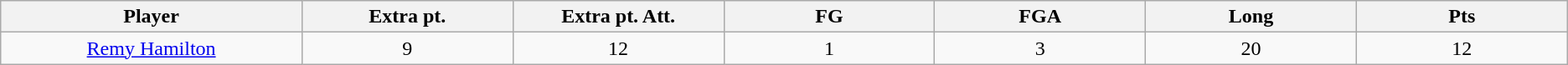<table class="wikitable sortable">
<tr>
<th bgcolor="#DDDDFF" width="10%">Player</th>
<th bgcolor="#DDDDFF" width="7%">Extra pt.</th>
<th bgcolor="#DDDDFF" width="7%">Extra pt. Att.</th>
<th bgcolor="#DDDDFF" width="7%">FG</th>
<th bgcolor="#DDDDFF" width="7%">FGA</th>
<th bgcolor="#DDDDFF" width="7%">Long</th>
<th bgcolor="#DDDDFF" width="7%">Pts</th>
</tr>
<tr align="center">
<td><a href='#'>Remy Hamilton</a></td>
<td>9</td>
<td>12</td>
<td>1</td>
<td>3</td>
<td>20</td>
<td>12</td>
</tr>
</table>
